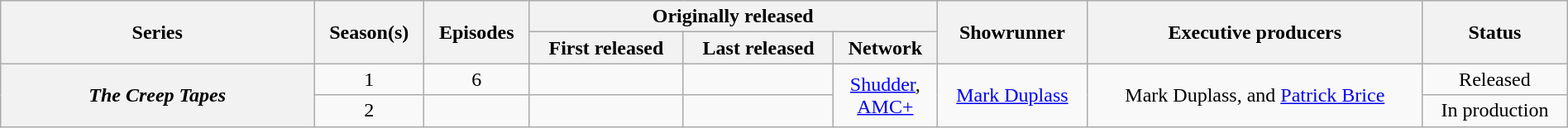<table class="wikitable plainrowheaders" style="text-align:center" width=100%>
<tr>
<th scope="col" style="width:20%;" rowspan="2">Series</th>
<th scope="col" rowspan="2">Season(s)</th>
<th scope="col" rowspan="2">Episodes</th>
<th scope="col" colspan="3">Originally released</th>
<th scope="col" rowspan="2">Showrunner</th>
<th scope="col" rowspan="2">Executive producers</th>
<th scope="col" rowspan="2">Status</th>
</tr>
<tr>
<th>First released</th>
<th>Last released</th>
<th>Network</th>
</tr>
<tr>
<th rowspan="2"><em>The Creep Tapes</em></th>
<td>1</td>
<td>6</td>
<td></td>
<td></td>
<td rowspan="2"><a href='#'>Shudder</a>, <br><a href='#'>AMC+</a></td>
<td rowspan="2"><a href='#'>Mark Duplass</a></td>
<td rowspan="2">Mark Duplass, and <a href='#'>Patrick Brice</a></td>
<td>Released</td>
</tr>
<tr>
<td>2</td>
<td></td>
<td></td>
<td></td>
<td>In production</td>
</tr>
</table>
